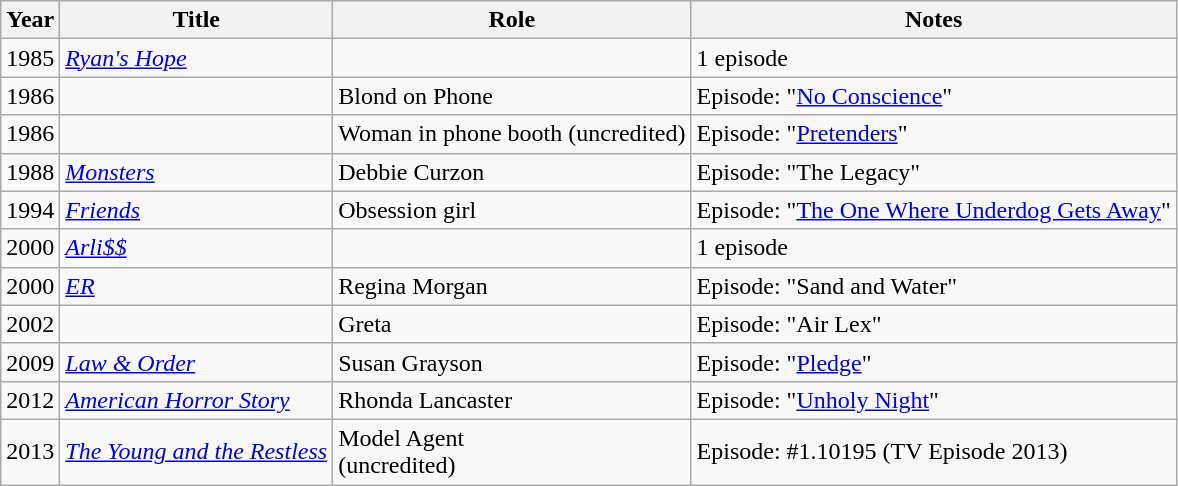<table class="wikitable sortable">
<tr>
<th scope="col">Year</th>
<th scope="col">Title</th>
<th scope="col">Role</th>
<th scope="col" class="unsortable">Notes</th>
</tr>
<tr>
<td>1985</td>
<td><em><a href='#'>Ryan's Hope</a></em></td>
<td></td>
<td>1 episode </td>
</tr>
<tr>
<td>1986</td>
<td><em></em></td>
<td>Blond on Phone</td>
<td>Episode: "<a href='#'>No Conscience</a>"</td>
</tr>
<tr>
<td>1986</td>
<td><em></em></td>
<td>Woman in phone booth (uncredited)</td>
<td>Episode: "<a href='#'>Pretenders</a>"</td>
</tr>
<tr>
<td>1988</td>
<td><em><a href='#'>Monsters</a></em></td>
<td>Debbie Curzon</td>
<td>Episode: "The Legacy"</td>
</tr>
<tr>
<td>1994</td>
<td><em><a href='#'>Friends</a></em></td>
<td>Obsession girl</td>
<td>Episode: "<a href='#'>The One Where Underdog Gets Away</a>"</td>
</tr>
<tr>
<td>2000</td>
<td><em><a href='#'>Arli$$</a></em></td>
<td></td>
<td>1 episode </td>
</tr>
<tr>
<td>2000</td>
<td><em><a href='#'>ER</a></em></td>
<td>Regina Morgan</td>
<td>Episode: "Sand and Water"</td>
</tr>
<tr>
<td>2002</td>
<td><em></em></td>
<td>Greta</td>
<td>Episode: "Air Lex"</td>
</tr>
<tr>
<td>2009</td>
<td><em><a href='#'>Law & Order</a></em></td>
<td>Susan Grayson</td>
<td>Episode: "<a href='#'>Pledge</a>"</td>
</tr>
<tr>
<td>2012</td>
<td><em><a href='#'>American Horror Story</a></em></td>
<td>Rhonda Lancaster</td>
<td>Episode: "<a href='#'>Unholy Night</a>"</td>
</tr>
<tr>
<td>2013</td>
<td><em><a href='#'>The Young and the Restless</a></em></td>
<td>Model Agent<br>(uncredited)</td>
<td>Episode: #1.10195 (TV Episode 2013)</td>
</tr>
</table>
